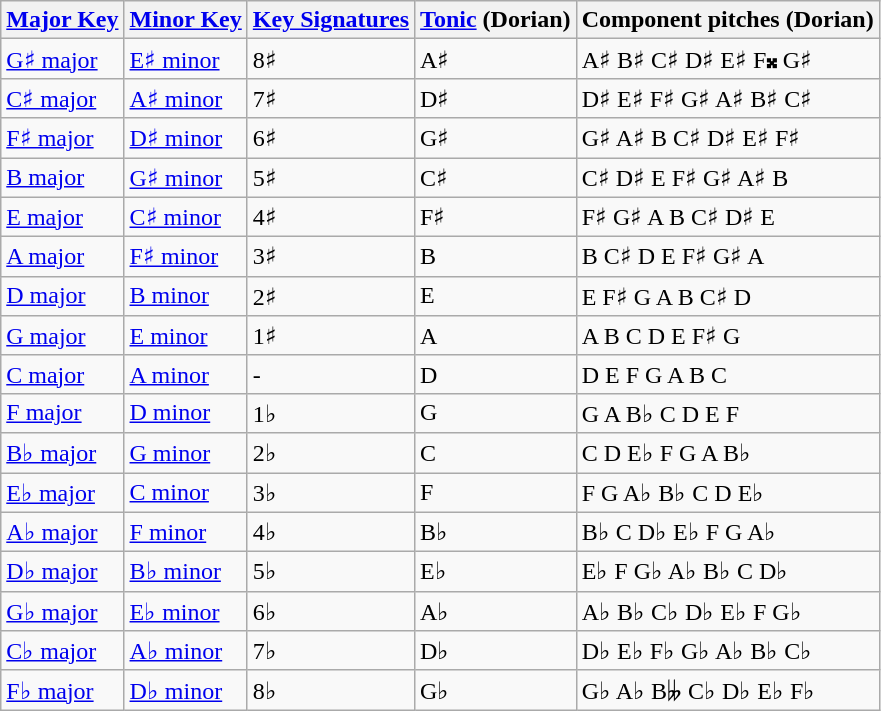<table class="wikitable">
<tr>
<th><a href='#'>Major Key</a></th>
<th><a href='#'>Minor Key</a></th>
<th><a href='#'>Key Signatures</a></th>
<th><a href='#'>Tonic</a> (Dorian)</th>
<th>Component pitches (Dorian)</th>
</tr>
<tr>
<td><a href='#'>G♯ major</a></td>
<td><a href='#'>E♯ minor</a></td>
<td>8♯</td>
<td>A♯</td>
<td>A♯ B♯ C♯ D♯ E♯ F<strong>𝄪</strong> G♯</td>
</tr>
<tr>
<td><a href='#'>C♯ major</a></td>
<td><a href='#'>A♯ minor</a></td>
<td>7♯</td>
<td>D♯</td>
<td>D♯ E♯ F♯ G♯ A♯ B♯ C♯</td>
</tr>
<tr>
<td><a href='#'>F♯ major</a></td>
<td><a href='#'>D♯ minor</a></td>
<td>6♯</td>
<td>G♯</td>
<td>G♯ A♯ B C♯ D♯ E♯ F♯</td>
</tr>
<tr>
<td><a href='#'>B major</a></td>
<td><a href='#'>G♯ minor</a></td>
<td>5♯</td>
<td>C♯</td>
<td>C♯ D♯ E F♯ G♯ A♯ B</td>
</tr>
<tr>
<td><a href='#'>E major</a></td>
<td><a href='#'>C♯ minor</a></td>
<td>4♯</td>
<td>F♯</td>
<td>F♯ G♯ A B C♯ D♯ E</td>
</tr>
<tr>
<td><a href='#'>A major</a></td>
<td><a href='#'>F♯ minor</a></td>
<td>3♯</td>
<td>B</td>
<td>B C♯ D E F♯ G♯ A</td>
</tr>
<tr>
<td><a href='#'>D major</a></td>
<td><a href='#'>B minor</a></td>
<td>2♯</td>
<td>E</td>
<td>E F♯ G A B C♯ D</td>
</tr>
<tr>
<td><a href='#'>G major</a></td>
<td><a href='#'>E minor</a></td>
<td>1♯</td>
<td>A</td>
<td>A B C D E F♯ G</td>
</tr>
<tr>
<td><a href='#'>C major</a></td>
<td><a href='#'>A minor</a></td>
<td>-</td>
<td>D</td>
<td>D E F G A B C</td>
</tr>
<tr>
<td><a href='#'>F major</a></td>
<td><a href='#'>D minor</a></td>
<td>1♭</td>
<td>G</td>
<td>G A B♭ C D E F</td>
</tr>
<tr>
<td><a href='#'>B♭ major</a></td>
<td><a href='#'>G minor</a></td>
<td>2♭</td>
<td>C</td>
<td>C D E♭ F G A B♭</td>
</tr>
<tr>
<td><a href='#'>E♭ major</a></td>
<td><a href='#'>C minor</a></td>
<td>3♭</td>
<td>F</td>
<td>F G A♭ B♭ C D E♭</td>
</tr>
<tr>
<td><a href='#'>A♭ major</a></td>
<td><a href='#'>F minor</a></td>
<td>4♭</td>
<td>B♭</td>
<td>B♭ C D♭ E♭ F G A♭</td>
</tr>
<tr>
<td><a href='#'>D♭ major</a></td>
<td><a href='#'>B♭ minor</a></td>
<td>5♭</td>
<td>E♭</td>
<td>E♭ F G♭ A♭ B♭ C D♭</td>
</tr>
<tr>
<td><a href='#'>G♭ major</a></td>
<td><a href='#'>E♭ minor</a></td>
<td>6♭</td>
<td>A♭</td>
<td>A♭ B♭ C♭ D♭ E♭ F G♭</td>
</tr>
<tr>
<td><a href='#'>C♭ major</a></td>
<td><a href='#'>A♭ minor</a></td>
<td>7♭</td>
<td>D♭</td>
<td>D♭ E♭ F♭ G♭ A♭ B♭ C♭</td>
</tr>
<tr>
<td><a href='#'>F♭ major</a></td>
<td><a href='#'>D♭ minor</a></td>
<td>8♭</td>
<td>G♭</td>
<td>G♭ A♭ B𝄫 C♭ D♭ E♭ F♭</td>
</tr>
</table>
